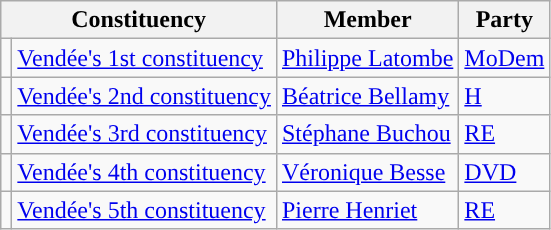<table class="wikitable">
<tr>
<th colspan="2">Constituency</th>
<th>Member</th>
<th>Party</th>
</tr>
<tr>
<td style="background-color: "></td>
<td><a href='#'>Vendée's 1st constituency</a></td>
<td><a href='#'>Philippe Latombe</a></td>
<td><a href='#'>MoDem</a></td>
</tr>
<tr>
<td style="background-color: "></td>
<td><a href='#'>Vendée's 2nd constituency</a></td>
<td><a href='#'>Béatrice Bellamy</a></td>
<td><a href='#'>H</a></td>
</tr>
<tr>
<td style="background-color: "></td>
<td><a href='#'>Vendée's 3rd constituency</a></td>
<td><a href='#'>Stéphane Buchou</a></td>
<td><a href='#'>RE</a></td>
</tr>
<tr>
<td style="background:"></td>
<td><a href='#'>Vendée's 4th constituency</a></td>
<td><a href='#'>Véronique Besse</a></td>
<td><a href='#'>DVD</a></td>
</tr>
<tr>
<td style="background-color: "></td>
<td><a href='#'>Vendée's 5th constituency</a></td>
<td><a href='#'>Pierre Henriet</a></td>
<td><a href='#'>RE</a></td>
</tr>
</table>
